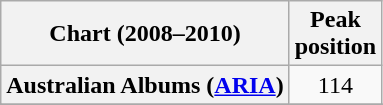<table class="wikitable sortable plainrowheaders" style="text-align:center">
<tr>
<th scope="col">Chart (2008–2010)</th>
<th scope="col">Peak<br>position</th>
</tr>
<tr>
<th scope="row">Australian Albums (<a href='#'>ARIA</a>)</th>
<td>114</td>
</tr>
<tr>
</tr>
<tr>
</tr>
<tr>
</tr>
<tr>
</tr>
<tr>
</tr>
<tr>
</tr>
<tr>
</tr>
</table>
